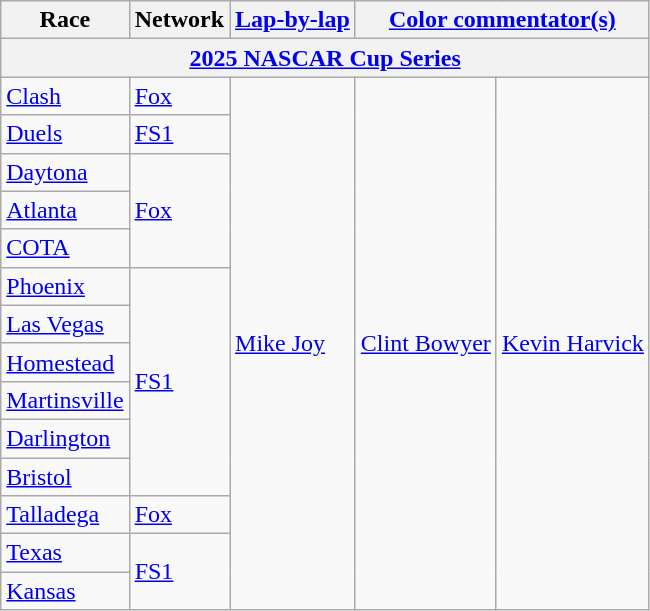<table class="wikitable">
<tr>
<th>Race</th>
<th>Network</th>
<th><a href='#'>Lap-by-lap</a></th>
<th colspan=2><a href='#'>Color commentator(s)</a></th>
</tr>
<tr>
<th colspan=11><a href='#'>2025 NASCAR Cup Series</a></th>
</tr>
<tr>
<td><a href='#'>Clash</a></td>
<td><a href='#'>Fox</a></td>
<td rowspan=15><a href='#'>Mike Joy</a></td>
<td rowspan=15><a href='#'>Clint Bowyer</a></td>
<td rowspan=15><a href='#'>Kevin Harvick</a></td>
</tr>
<tr>
<td><a href='#'>Duels</a></td>
<td><a href='#'>FS1</a></td>
</tr>
<tr>
<td><a href='#'>Daytona</a></td>
<td rowspan=3><a href='#'>Fox</a></td>
</tr>
<tr>
<td><a href='#'>Atlanta</a></td>
</tr>
<tr>
<td><a href='#'>COTA</a></td>
</tr>
<tr>
<td><a href='#'>Phoenix</a></td>
<td rowspan=6><a href='#'>FS1</a></td>
</tr>
<tr>
<td><a href='#'>Las Vegas</a></td>
</tr>
<tr>
<td><a href='#'>Homestead</a></td>
</tr>
<tr>
<td><a href='#'>Martinsville</a></td>
</tr>
<tr>
<td><a href='#'>Darlington</a></td>
</tr>
<tr>
<td><a href='#'>Bristol</a></td>
</tr>
<tr>
<td><a href='#'>Talladega</a></td>
<td><a href='#'>Fox</a></td>
</tr>
<tr>
<td><a href='#'>Texas</a></td>
<td rowspan=2><a href='#'>FS1</a></td>
</tr>
<tr>
<td><a href='#'>Kansas</a></td>
</tr>
</table>
